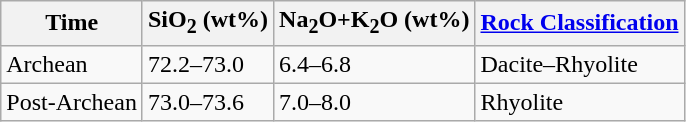<table class="wikitable">
<tr>
<th>Time</th>
<th>SiO<sub>2</sub> (wt%)</th>
<th>Na<sub>2</sub>O+K<sub>2</sub>O (wt%)</th>
<th><a href='#'>Rock Classification</a></th>
</tr>
<tr>
<td>Archean</td>
<td>72.2–73.0</td>
<td>6.4–6.8</td>
<td>Dacite–Rhyolite</td>
</tr>
<tr>
<td>Post-Archean</td>
<td>73.0–73.6</td>
<td>7.0–8.0</td>
<td>Rhyolite</td>
</tr>
</table>
